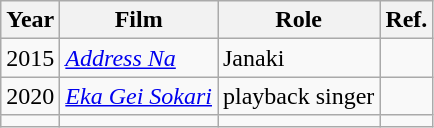<table class="wikitable">
<tr>
<th>Year</th>
<th>Film</th>
<th>Role</th>
<th>Ref.</th>
</tr>
<tr>
<td>2015</td>
<td><em><a href='#'>Address Na</a></em></td>
<td>Janaki</td>
<td></td>
</tr>
<tr>
<td>2020</td>
<td><em><a href='#'>Eka Gei Sokari</a></em></td>
<td>playback singer</td>
<td></td>
</tr>
<tr>
<td></td>
<td></td>
<td></td>
<td></td>
</tr>
</table>
